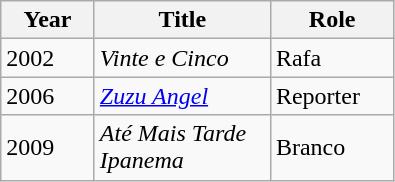<table class="wikitable sortable">
<tr>
<th width=055>Year</th>
<th width=110>Title</th>
<th width=075>Role</th>
</tr>
<tr>
<td>2002</td>
<td><em>Vinte e Cinco</em></td>
<td>Rafa</td>
</tr>
<tr>
<td>2006</td>
<td><em><a href='#'>Zuzu Angel</a></em></td>
<td>Reporter</td>
</tr>
<tr>
<td>2009</td>
<td><em>Até Mais Tarde Ipanema</em></td>
<td>Branco</td>
</tr>
</table>
